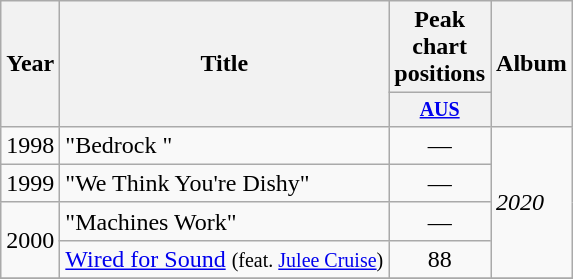<table class="wikitable" style="text-align:left;">
<tr>
<th rowspan="2">Year</th>
<th rowspan="2">Title</th>
<th colspan="1">Peak chart positions</th>
<th rowspan="2">Album</th>
</tr>
<tr style="font-size:smaller;">
<th style="width:40px;"><a href='#'>AUS</a><br></th>
</tr>
<tr>
<td>1998</td>
<td>"Bedrock "</td>
<td style="text-align:center;">—</td>
<td rowspan="4"><em>2020</em></td>
</tr>
<tr>
<td>1999</td>
<td>"We Think You're Dishy"</td>
<td style="text-align:center;">—</td>
</tr>
<tr>
<td rowspan="2">2000</td>
<td>"Machines Work"</td>
<td style="text-align:center;">—</td>
</tr>
<tr>
<td><a href='#'>Wired for Sound</a> <small>(feat. <a href='#'>Julee Cruise</a>)</small></td>
<td style="text-align:center;">88</td>
</tr>
<tr>
</tr>
</table>
